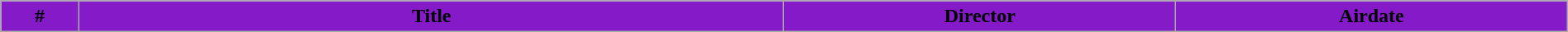<table class="wikitable plainrowheaders" style="width:100%; background:#FFFFFF;">
<tr>
<th style="background:#851AC8" width="5%">#</th>
<th style="background:#851AC8" width="45%">Title</th>
<th style="background:#851AC8" width="25%">Director</th>
<th style="background:#851AC8" width="25%">Airdate<br>




</th>
</tr>
</table>
